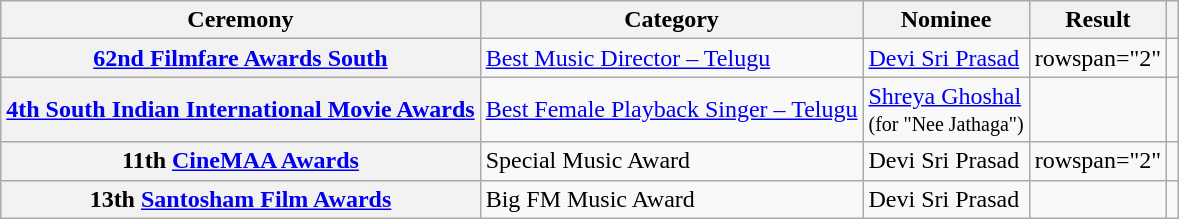<table class="wikitable plainrowheaders">
<tr>
<th scope="col">Ceremony</th>
<th scope="col">Category</th>
<th scope="col">Nominee</th>
<th scope="col">Result</th>
<th scope="col"></th>
</tr>
<tr>
<th scope="row"><a href='#'>62nd Filmfare Awards South</a></th>
<td><a href='#'>Best Music Director – Telugu</a></td>
<td><a href='#'>Devi Sri Prasad</a></td>
<td>rowspan="2" </td>
<td></td>
</tr>
<tr>
<th scope="row"><a href='#'>4th South Indian International Movie Awards</a></th>
<td><a href='#'>Best Female Playback Singer – Telugu</a></td>
<td><a href='#'>Shreya Ghoshal</a><br><small>(for "Nee Jathaga")</small></td>
<td></td>
</tr>
<tr>
<th scope="row">11th <a href='#'>CineMAA Awards</a></th>
<td>Special Music Award</td>
<td>Devi Sri Prasad</td>
<td>rowspan="2" </td>
<td></td>
</tr>
<tr>
<th scope="row">13th <a href='#'>Santosham Film Awards</a></th>
<td>Big FM Music Award</td>
<td>Devi Sri Prasad</td>
<td></td>
</tr>
</table>
